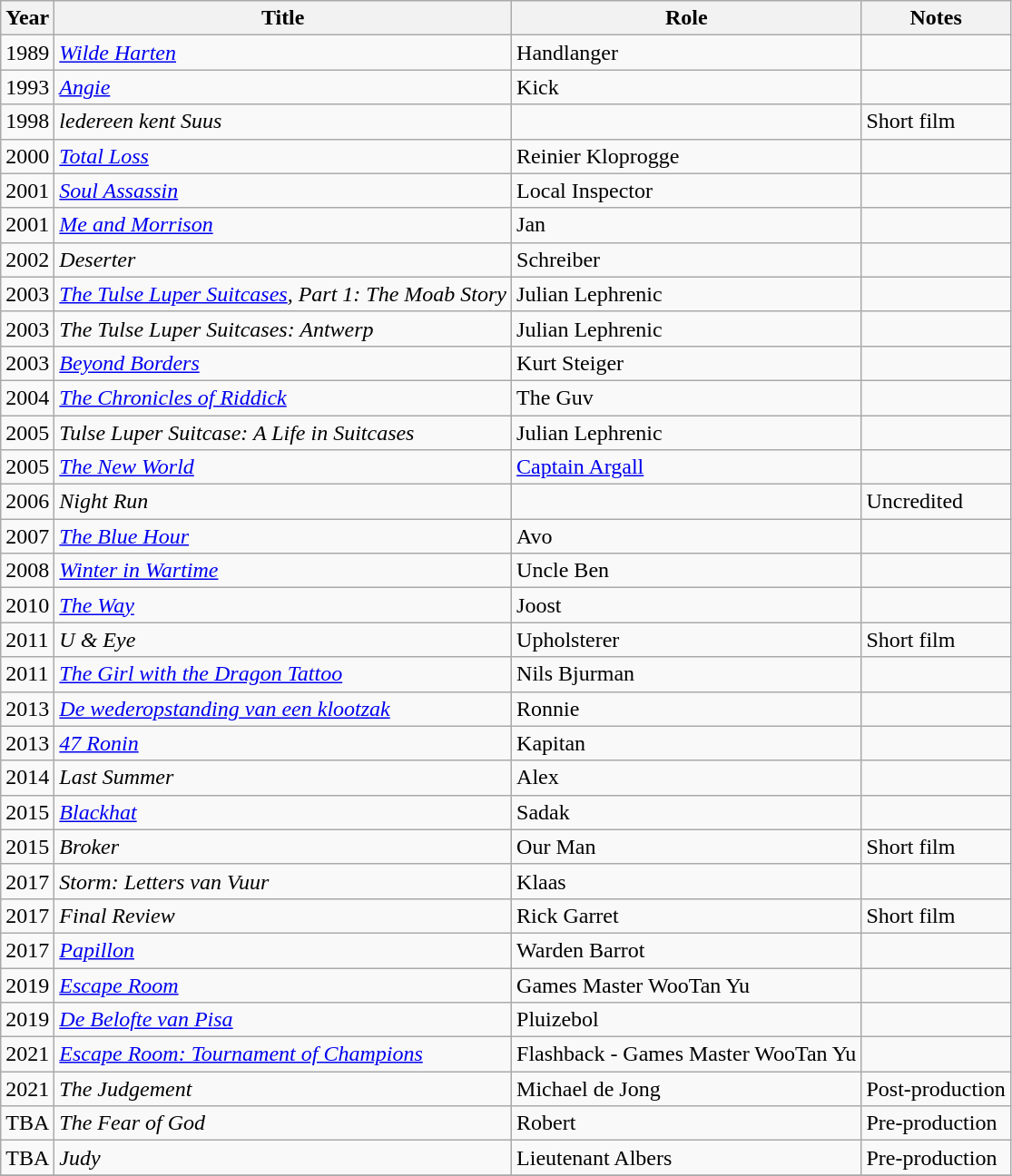<table class="wikitable sortable">
<tr>
<th>Year</th>
<th>Title</th>
<th>Role</th>
<th class="unsortable">Notes</th>
</tr>
<tr>
<td>1989</td>
<td><em><a href='#'>Wilde Harten</a></em></td>
<td>Handlanger</td>
<td></td>
</tr>
<tr>
<td>1993</td>
<td><em><a href='#'>Angie</a></em></td>
<td>Kick</td>
<td></td>
</tr>
<tr>
<td>1998</td>
<td><em>ledereen kent Suus</em></td>
<td></td>
<td>Short film</td>
</tr>
<tr>
<td>2000</td>
<td><em><a href='#'>Total Loss</a></em></td>
<td>Reinier Kloprogge</td>
<td></td>
</tr>
<tr>
<td>2001</td>
<td><em><a href='#'>Soul Assassin</a></em></td>
<td>Local Inspector</td>
<td></td>
</tr>
<tr>
<td>2001</td>
<td><em><a href='#'>Me and Morrison</a></em></td>
<td>Jan</td>
<td></td>
</tr>
<tr>
<td>2002</td>
<td><em>Deserter</em></td>
<td>Schreiber</td>
<td></td>
</tr>
<tr>
<td>2003</td>
<td><em><a href='#'>The Tulse Luper Suitcases</a>, Part 1: The Moab Story</em></td>
<td>Julian Lephrenic</td>
<td></td>
</tr>
<tr>
<td>2003</td>
<td><em>The Tulse Luper Suitcases: Antwerp</em></td>
<td>Julian Lephrenic</td>
<td></td>
</tr>
<tr>
<td>2003</td>
<td><em><a href='#'>Beyond Borders</a></em></td>
<td>Kurt Steiger</td>
<td></td>
</tr>
<tr>
<td>2004</td>
<td><em><a href='#'>The Chronicles of Riddick</a></em></td>
<td>The Guv</td>
<td></td>
</tr>
<tr>
<td>2005</td>
<td><em>Tulse Luper Suitcase: A Life in Suitcases</em></td>
<td>Julian Lephrenic</td>
<td></td>
</tr>
<tr>
<td>2005</td>
<td><em><a href='#'>The New World</a></em></td>
<td><a href='#'>Captain Argall</a></td>
<td></td>
</tr>
<tr>
<td>2006</td>
<td><em>Night Run</em></td>
<td></td>
<td>Uncredited</td>
</tr>
<tr>
<td>2007</td>
<td><em><a href='#'>The Blue Hour</a></em></td>
<td>Avo</td>
<td></td>
</tr>
<tr>
<td>2008</td>
<td><em><a href='#'>Winter in Wartime</a></em></td>
<td>Uncle Ben</td>
<td></td>
</tr>
<tr>
<td>2010</td>
<td><em><a href='#'>The Way</a></em></td>
<td>Joost</td>
<td></td>
</tr>
<tr>
<td>2011</td>
<td><em>U & Eye</em></td>
<td>Upholsterer</td>
<td>Short film</td>
</tr>
<tr>
<td>2011</td>
<td><em><a href='#'>The Girl with the Dragon Tattoo</a></em></td>
<td>Nils Bjurman</td>
<td></td>
</tr>
<tr>
<td>2013</td>
<td><em><a href='#'>De wederopstanding van een klootzak</a></em></td>
<td>Ronnie</td>
<td></td>
</tr>
<tr>
<td>2013</td>
<td><em><a href='#'>47 Ronin</a></em></td>
<td>Kapitan</td>
<td></td>
</tr>
<tr>
<td>2014</td>
<td><em>Last Summer</em></td>
<td>Alex</td>
<td></td>
</tr>
<tr>
<td>2015</td>
<td><em><a href='#'>Blackhat</a></em></td>
<td>Sadak</td>
<td></td>
</tr>
<tr>
<td>2015</td>
<td><em>Broker</em></td>
<td>Our Man</td>
<td>Short film</td>
</tr>
<tr>
<td>2017</td>
<td><em>Storm: Letters van Vuur</em></td>
<td>Klaas</td>
<td></td>
</tr>
<tr>
<td>2017</td>
<td><em>Final Review</em></td>
<td>Rick Garret</td>
<td>Short film</td>
</tr>
<tr>
<td>2017</td>
<td><em><a href='#'>Papillon</a></em></td>
<td>Warden Barrot</td>
<td></td>
</tr>
<tr>
<td>2019</td>
<td><em><a href='#'>Escape Room</a></em></td>
<td>Games Master WooTan Yu</td>
<td></td>
</tr>
<tr>
<td>2019</td>
<td><em><a href='#'>De Belofte van Pisa</a></em></td>
<td>Pluizebol</td>
<td></td>
</tr>
<tr>
<td>2021</td>
<td><em><a href='#'>Escape Room: Tournament of Champions</a></em></td>
<td>Flashback - Games Master WooTan Yu</td>
<td></td>
</tr>
<tr>
<td>2021</td>
<td><em>The Judgement</em></td>
<td>Michael de Jong</td>
<td>Post-production</td>
</tr>
<tr>
<td>TBA</td>
<td><em>The Fear of God</em></td>
<td>Robert</td>
<td>Pre-production</td>
</tr>
<tr>
<td>TBA</td>
<td><em>Judy</em></td>
<td>Lieutenant Albers</td>
<td>Pre-production</td>
</tr>
<tr>
</tr>
</table>
